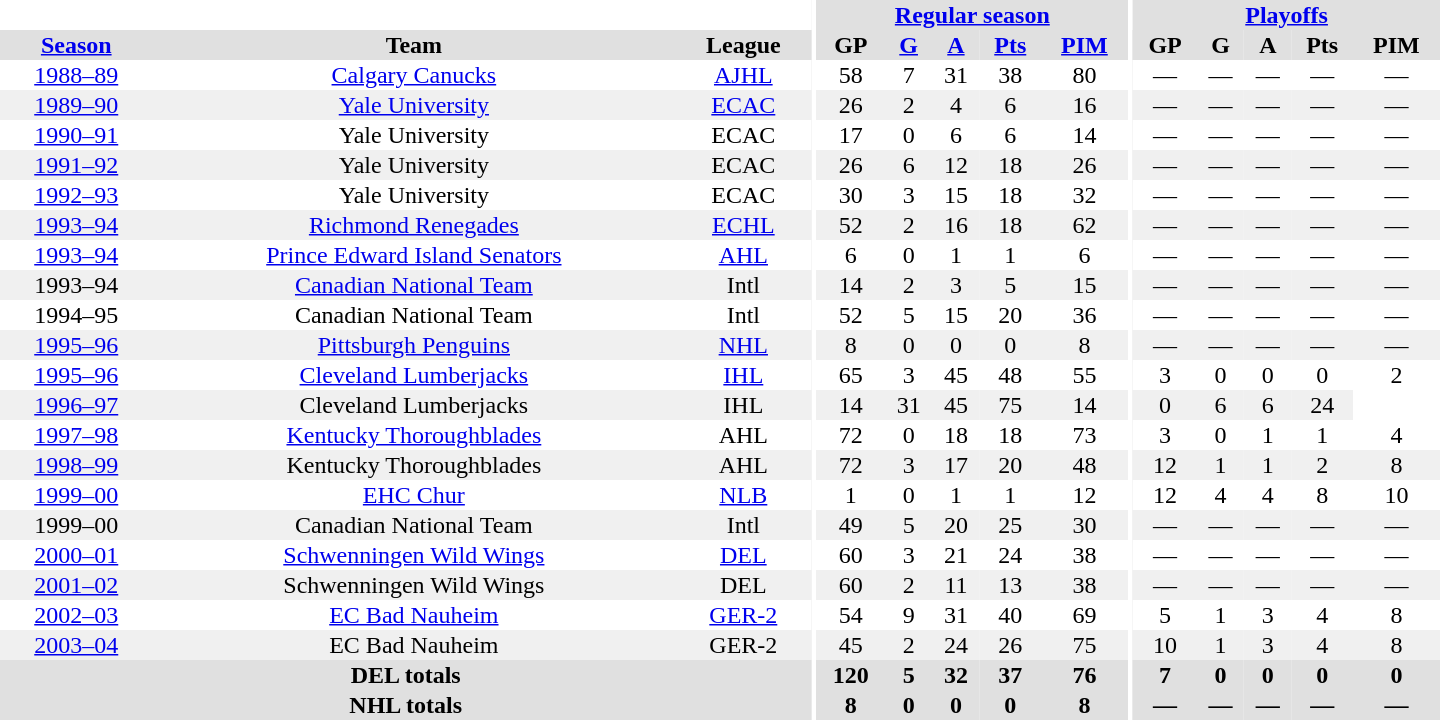<table border="0" cellpadding="1" cellspacing="0" style="text-align:center; width:60em">
<tr bgcolor="#e0e0e0">
<th colspan="3" bgcolor="#ffffff"></th>
<th rowspan="100" bgcolor="#ffffff"></th>
<th colspan="5"><a href='#'>Regular season</a></th>
<th rowspan="100" bgcolor="#ffffff"></th>
<th colspan="5"><a href='#'>Playoffs</a></th>
</tr>
<tr bgcolor="#e0e0e0">
<th><a href='#'>Season</a></th>
<th>Team</th>
<th>League</th>
<th>GP</th>
<th><a href='#'>G</a></th>
<th><a href='#'>A</a></th>
<th><a href='#'>Pts</a></th>
<th><a href='#'>PIM</a></th>
<th>GP</th>
<th>G</th>
<th>A</th>
<th>Pts</th>
<th>PIM</th>
</tr>
<tr>
<td><a href='#'>1988–89</a></td>
<td><a href='#'>Calgary Canucks</a></td>
<td><a href='#'>AJHL</a></td>
<td>58</td>
<td>7</td>
<td>31</td>
<td>38</td>
<td>80</td>
<td>—</td>
<td>—</td>
<td>—</td>
<td>—</td>
<td>—</td>
</tr>
<tr bgcolor="#f0f0f0">
<td><a href='#'>1989–90</a></td>
<td><a href='#'>Yale University</a></td>
<td><a href='#'>ECAC</a></td>
<td>26</td>
<td>2</td>
<td>4</td>
<td>6</td>
<td>16</td>
<td>—</td>
<td>—</td>
<td>—</td>
<td>—</td>
<td>—</td>
</tr>
<tr>
<td><a href='#'>1990–91</a></td>
<td>Yale University</td>
<td>ECAC</td>
<td>17</td>
<td>0</td>
<td>6</td>
<td>6</td>
<td>14</td>
<td>—</td>
<td>—</td>
<td>—</td>
<td>—</td>
<td>—</td>
</tr>
<tr bgcolor="#f0f0f0">
<td><a href='#'>1991–92</a></td>
<td>Yale University</td>
<td>ECAC</td>
<td>26</td>
<td>6</td>
<td>12</td>
<td>18</td>
<td>26</td>
<td>—</td>
<td>—</td>
<td>—</td>
<td>—</td>
<td>—</td>
</tr>
<tr>
<td><a href='#'>1992–93</a></td>
<td>Yale University</td>
<td>ECAC</td>
<td>30</td>
<td>3</td>
<td>15</td>
<td>18</td>
<td>32</td>
<td>—</td>
<td>—</td>
<td>—</td>
<td>—</td>
<td>—</td>
</tr>
<tr bgcolor="#f0f0f0">
<td><a href='#'>1993–94</a></td>
<td><a href='#'>Richmond Renegades</a></td>
<td><a href='#'>ECHL</a></td>
<td>52</td>
<td>2</td>
<td>16</td>
<td>18</td>
<td>62</td>
<td>—</td>
<td>—</td>
<td>—</td>
<td>—</td>
<td>—</td>
</tr>
<tr>
<td><a href='#'>1993–94</a></td>
<td><a href='#'>Prince Edward Island Senators</a></td>
<td><a href='#'>AHL</a></td>
<td>6</td>
<td>0</td>
<td>1</td>
<td>1</td>
<td>6</td>
<td>—</td>
<td>—</td>
<td>—</td>
<td>—</td>
<td>—</td>
</tr>
<tr bgcolor="#f0f0f0">
<td>1993–94</td>
<td><a href='#'>Canadian National Team</a></td>
<td>Intl</td>
<td>14</td>
<td>2</td>
<td>3</td>
<td>5</td>
<td>15</td>
<td>—</td>
<td>—</td>
<td>—</td>
<td>—</td>
<td>—</td>
</tr>
<tr>
<td>1994–95</td>
<td>Canadian National Team</td>
<td>Intl</td>
<td>52</td>
<td>5</td>
<td>15</td>
<td>20</td>
<td>36</td>
<td>—</td>
<td>—</td>
<td>—</td>
<td>—</td>
<td>—</td>
</tr>
<tr bgcolor="#f0f0f0">
<td><a href='#'>1995–96</a></td>
<td><a href='#'>Pittsburgh Penguins</a></td>
<td><a href='#'>NHL</a></td>
<td>8</td>
<td>0</td>
<td>0</td>
<td>0</td>
<td>8</td>
<td>—</td>
<td>—</td>
<td>—</td>
<td>—</td>
<td>—</td>
</tr>
<tr>
<td><a href='#'>1995–96</a></td>
<td><a href='#'>Cleveland Lumberjacks</a></td>
<td><a href='#'>IHL</a></td>
<td>65</td>
<td>3</td>
<td>45</td>
<td>48</td>
<td>55</td>
<td>3</td>
<td>0</td>
<td>0</td>
<td>0</td>
<td>2</td>
</tr>
<tr bgcolor="#f0f0f0">
<td><a href='#'>1996–97</a></td>
<td>Cleveland Lumberjacks</td>
<td>IHL</td>
<td 81>14</td>
<td>31</td>
<td>45</td>
<td>75</td>
<td>14</td>
<td>0</td>
<td>6</td>
<td>6</td>
<td>24</td>
</tr>
<tr>
<td><a href='#'>1997–98</a></td>
<td><a href='#'>Kentucky Thoroughblades</a></td>
<td>AHL</td>
<td>72</td>
<td>0</td>
<td>18</td>
<td>18</td>
<td>73</td>
<td>3</td>
<td>0</td>
<td>1</td>
<td>1</td>
<td>4</td>
</tr>
<tr bgcolor="#f0f0f0">
<td><a href='#'>1998–99</a></td>
<td>Kentucky Thoroughblades</td>
<td>AHL</td>
<td>72</td>
<td>3</td>
<td>17</td>
<td>20</td>
<td>48</td>
<td>12</td>
<td>1</td>
<td>1</td>
<td>2</td>
<td>8</td>
</tr>
<tr>
<td><a href='#'>1999–00</a></td>
<td><a href='#'>EHC Chur</a></td>
<td><a href='#'>NLB</a></td>
<td>1</td>
<td>0</td>
<td>1</td>
<td>1</td>
<td>12</td>
<td>12</td>
<td>4</td>
<td>4</td>
<td>8</td>
<td>10</td>
</tr>
<tr bgcolor="#f0f0f0">
<td>1999–00</td>
<td>Canadian National Team</td>
<td>Intl</td>
<td>49</td>
<td>5</td>
<td>20</td>
<td>25</td>
<td>30</td>
<td>—</td>
<td>—</td>
<td>—</td>
<td>—</td>
<td>—</td>
</tr>
<tr>
<td><a href='#'>2000–01</a></td>
<td><a href='#'>Schwenningen Wild Wings</a></td>
<td><a href='#'>DEL</a></td>
<td>60</td>
<td>3</td>
<td>21</td>
<td>24</td>
<td>38</td>
<td>—</td>
<td>—</td>
<td>—</td>
<td>—</td>
<td>—</td>
</tr>
<tr bgcolor="#f0f0f0">
<td><a href='#'>2001–02</a></td>
<td>Schwenningen Wild Wings</td>
<td>DEL</td>
<td>60</td>
<td>2</td>
<td>11</td>
<td>13</td>
<td>38</td>
<td>—</td>
<td>—</td>
<td>—</td>
<td>—</td>
<td>—</td>
</tr>
<tr>
<td><a href='#'>2002–03</a></td>
<td><a href='#'>EC Bad Nauheim</a></td>
<td><a href='#'>GER-2</a></td>
<td>54</td>
<td>9</td>
<td>31</td>
<td>40</td>
<td>69</td>
<td>5</td>
<td>1</td>
<td>3</td>
<td>4</td>
<td>8</td>
</tr>
<tr bgcolor="#f0f0f0">
<td><a href='#'>2003–04</a></td>
<td>EC Bad Nauheim</td>
<td>GER-2</td>
<td>45</td>
<td>2</td>
<td>24</td>
<td>26</td>
<td>75</td>
<td>10</td>
<td>1</td>
<td>3</td>
<td>4</td>
<td>8</td>
</tr>
<tr bgcolor="#e0e0e0">
<th colspan="3">DEL totals</th>
<th>120</th>
<th>5</th>
<th>32</th>
<th>37</th>
<th>76</th>
<th>7</th>
<th>0</th>
<th>0</th>
<th>0</th>
<th>0</th>
</tr>
<tr bgcolor="#e0e0e0">
<th colspan="3">NHL totals</th>
<th>8</th>
<th>0</th>
<th>0</th>
<th>0</th>
<th>8</th>
<th>—</th>
<th>—</th>
<th>—</th>
<th>—</th>
<th>—</th>
</tr>
</table>
